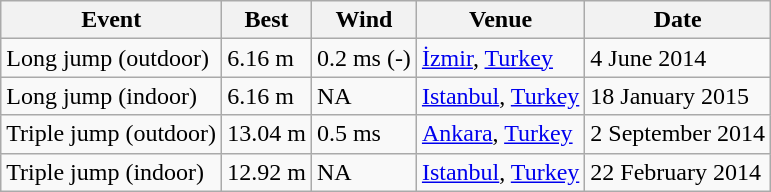<table class=wikitable>
<tr>
<th>Event</th>
<th>Best</th>
<th>Wind</th>
<th>Venue</th>
<th>Date</th>
</tr>
<tr>
<td>Long jump (outdoor)</td>
<td>6.16 m</td>
<td>0.2 ms (-)</td>
<td><a href='#'>İzmir</a>, <a href='#'>Turkey</a></td>
<td>4 June 2014</td>
</tr>
<tr>
<td>Long jump (indoor)</td>
<td>6.16 m</td>
<td>NA</td>
<td><a href='#'>Istanbul</a>, <a href='#'>Turkey</a></td>
<td>18 January 2015</td>
</tr>
<tr>
<td>Triple jump (outdoor)</td>
<td>13.04 m</td>
<td>0.5 ms</td>
<td><a href='#'>Ankara</a>, <a href='#'>Turkey</a></td>
<td>2 September 2014</td>
</tr>
<tr>
<td>Triple jump (indoor)</td>
<td>12.92 m</td>
<td>NA</td>
<td><a href='#'>Istanbul</a>, <a href='#'>Turkey</a></td>
<td>22 February 2014</td>
</tr>
</table>
